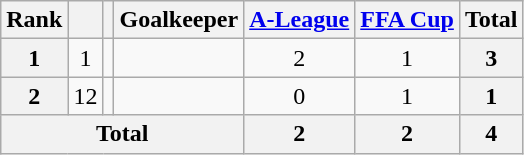<table class="wikitable" style="text-align:center">
<tr>
<th>Rank</th>
<th></th>
<th></th>
<th>Goalkeeper</th>
<th><a href='#'>A-League</a></th>
<th><a href='#'>FFA Cup</a></th>
<th>Total</th>
</tr>
<tr>
<th>1</th>
<td>1</td>
<td></td>
<td align="left"></td>
<td>2</td>
<td>1</td>
<th>3</th>
</tr>
<tr>
<th>2</th>
<td>12</td>
<td></td>
<td align="left"></td>
<td>0</td>
<td>1</td>
<th>1</th>
</tr>
<tr>
<th colspan="4">Total</th>
<th>2</th>
<th>2</th>
<th>4</th>
</tr>
</table>
